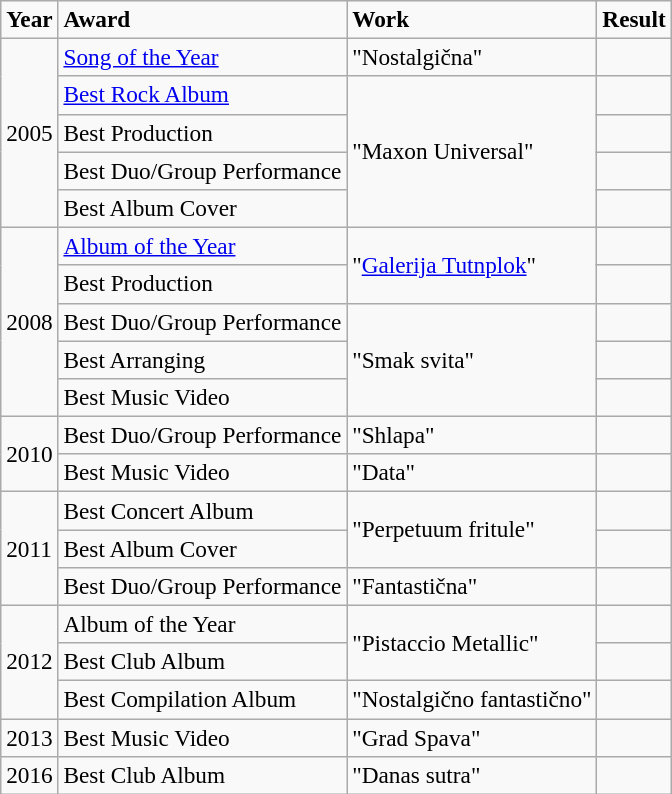<table class="sortable wikitable" style="font-size:97%;">
<tr>
<td><strong>Year</strong></td>
<td><strong>Award</strong></td>
<td><strong>Work</strong></td>
<td><strong>Result</strong></td>
</tr>
<tr>
<td rowspan=5>2005</td>
<td><a href='#'>Song of the Year</a></td>
<td>"Nostalgična"</td>
<td></td>
</tr>
<tr>
<td><a href='#'>Best Rock Album</a></td>
<td rowspan=4>"Maxon Universal"</td>
<td></td>
</tr>
<tr>
<td>Best Production</td>
<td></td>
</tr>
<tr>
<td>Best Duo/Group Performance</td>
<td></td>
</tr>
<tr>
<td>Best Album Cover</td>
<td></td>
</tr>
<tr>
<td rowspan=5>2008</td>
<td><a href='#'>Album of the Year</a></td>
<td rowspan=2>"<a href='#'>Galerija Tutnplok</a>"</td>
<td></td>
</tr>
<tr>
<td>Best Production</td>
<td></td>
</tr>
<tr>
<td>Best Duo/Group Performance</td>
<td rowspan=3>"Smak svita"</td>
<td></td>
</tr>
<tr>
<td>Best Arranging</td>
<td></td>
</tr>
<tr>
<td>Best Music Video</td>
<td></td>
</tr>
<tr>
<td rowspan=2>2010</td>
<td>Best Duo/Group Performance</td>
<td>"Shlapa"</td>
<td></td>
</tr>
<tr>
<td>Best Music Video</td>
<td>"Data"</td>
<td></td>
</tr>
<tr>
<td rowspan=3>2011</td>
<td>Best Concert Album</td>
<td rowspan=2>"Perpetuum fritule"</td>
<td></td>
</tr>
<tr>
<td>Best Album Cover</td>
<td></td>
</tr>
<tr>
<td>Best Duo/Group Performance</td>
<td>"Fantastična"</td>
<td></td>
</tr>
<tr>
<td rowspan=3>2012</td>
<td>Album of the Year</td>
<td rowspan=2>"Pistaccio Metallic"</td>
<td></td>
</tr>
<tr>
<td>Best Club Album</td>
<td></td>
</tr>
<tr>
<td>Best Compilation Album</td>
<td>"Nostalgično fantastično"</td>
<td></td>
</tr>
<tr>
<td>2013</td>
<td>Best Music Video</td>
<td>"Grad Spava"</td>
<td></td>
</tr>
<tr>
<td>2016</td>
<td>Best Club Album</td>
<td>"Danas sutra"</td>
<td></td>
</tr>
</table>
